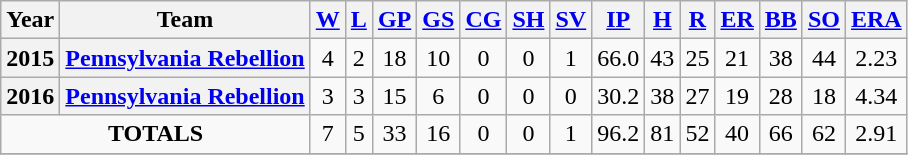<table class="wikitable" style="text-align:center;">
<tr>
<th>Year</th>
<th>Team</th>
<th><a href='#'>W</a></th>
<th><a href='#'>L</a></th>
<th><a href='#'>GP</a></th>
<th><a href='#'>GS</a></th>
<th><a href='#'>CG</a></th>
<th><a href='#'>SH</a></th>
<th><a href='#'>SV</a></th>
<th><a href='#'>IP</a></th>
<th><a href='#'>H</a></th>
<th><a href='#'>R</a></th>
<th><a href='#'>ER</a></th>
<th><a href='#'>BB</a></th>
<th><a href='#'>SO</a></th>
<th><a href='#'>ERA</a></th>
</tr>
<tr>
<th>2015</th>
<th><a href='#'>Pennsylvania Rebellion</a></th>
<td>4</td>
<td>2</td>
<td>18</td>
<td>10</td>
<td>0</td>
<td>0</td>
<td>1</td>
<td>66.0</td>
<td>43</td>
<td>25</td>
<td>21</td>
<td>38</td>
<td>44</td>
<td>2.23</td>
</tr>
<tr>
<th>2016</th>
<th><a href='#'>Pennsylvania Rebellion</a></th>
<td>3</td>
<td>3</td>
<td>15</td>
<td>6</td>
<td>0</td>
<td>0</td>
<td>0</td>
<td>30.2</td>
<td>38</td>
<td>27</td>
<td>19</td>
<td>28</td>
<td>18</td>
<td>4.34</td>
</tr>
<tr>
<td colspan=2 style="text-align:center;"><strong>TOTALS</strong></td>
<td>7</td>
<td>5</td>
<td>33</td>
<td>16</td>
<td>0</td>
<td>0</td>
<td>1</td>
<td>96.2</td>
<td>81</td>
<td>52</td>
<td>40</td>
<td>66</td>
<td>62</td>
<td>2.91</td>
</tr>
<tr>
</tr>
</table>
